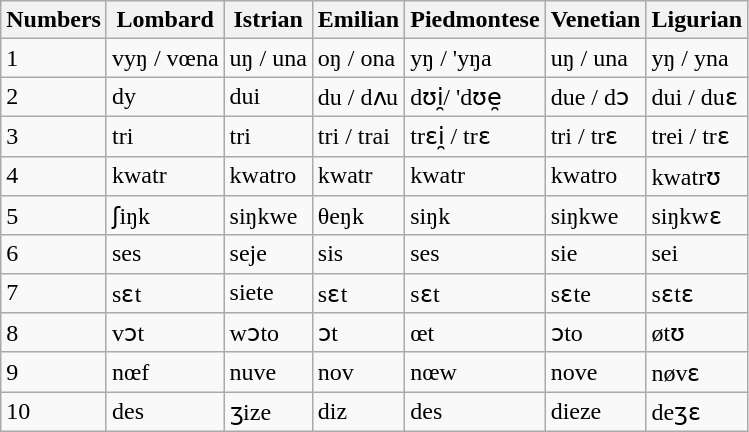<table class="wikitable">
<tr>
<th>Numbers</th>
<th>Lombard</th>
<th>Istrian</th>
<th>Emilian</th>
<th>Piedmontese</th>
<th>Venetian</th>
<th>Ligurian</th>
</tr>
<tr>
<td>1</td>
<td>vyŋ / vœna</td>
<td>uŋ / una</td>
<td>oŋ / ona</td>
<td>yŋ / 'yŋa</td>
<td>uŋ / una</td>
<td>yŋ / yna</td>
</tr>
<tr>
<td>2</td>
<td>dy</td>
<td>dui</td>
<td>du / dʌu</td>
<td>dʊi̯/ 'dʊe̯</td>
<td>due / dɔ</td>
<td>dui / duɛ</td>
</tr>
<tr>
<td>3</td>
<td>tri</td>
<td>tri</td>
<td>tri / trai</td>
<td>trɛi̯ / trɛ</td>
<td>tri / trɛ</td>
<td>trei / trɛ</td>
</tr>
<tr>
<td>4</td>
<td>kwatr</td>
<td>kwatro</td>
<td>kwatr</td>
<td>kwatr</td>
<td>kwatro</td>
<td>kwatrʊ</td>
</tr>
<tr>
<td>5</td>
<td>ʃiŋk</td>
<td>siŋkwe</td>
<td>θeŋk</td>
<td>siŋk</td>
<td>siŋkwe</td>
<td>siŋkwɛ</td>
</tr>
<tr>
<td>6</td>
<td>ses</td>
<td>seje</td>
<td>sis</td>
<td>ses</td>
<td>sie</td>
<td>sei</td>
</tr>
<tr>
<td>7</td>
<td>sɛt</td>
<td>siete</td>
<td>sɛt</td>
<td>sɛt</td>
<td>sɛte</td>
<td>sɛtɛ</td>
</tr>
<tr>
<td>8</td>
<td>vɔt</td>
<td>wɔto</td>
<td>ɔt</td>
<td>œt</td>
<td>ɔto</td>
<td>øtʊ</td>
</tr>
<tr>
<td>9</td>
<td>nœf</td>
<td>nuve</td>
<td>nov</td>
<td>nœw</td>
<td>nove</td>
<td>nøvɛ</td>
</tr>
<tr>
<td>10</td>
<td>des</td>
<td>ʒize</td>
<td>diz</td>
<td>des</td>
<td>dieze</td>
<td>deʒɛ</td>
</tr>
</table>
